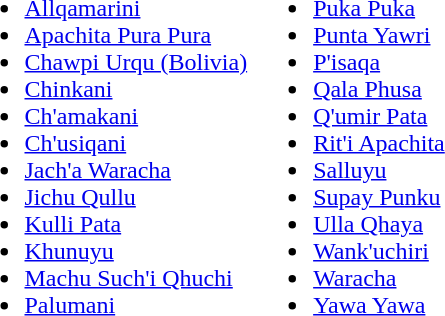<table>
<tr valign="top">
<td><br><ul><li><a href='#'>Allqamarini</a></li><li><a href='#'>Apachita Pura Pura</a></li><li><a href='#'>Chawpi Urqu (Bolivia)</a></li><li><a href='#'>Chinkani</a></li><li><a href='#'>Ch'amakani</a></li><li><a href='#'>Ch'usiqani</a></li><li><a href='#'>Jach'a Waracha</a></li><li><a href='#'>Jichu Qullu</a></li><li><a href='#'>Kulli Pata</a></li><li><a href='#'>Khunuyu</a></li><li><a href='#'>Machu Such'i Qhuchi</a></li><li><a href='#'>Palumani</a></li></ul></td>
<td><br><ul><li><a href='#'>Puka Puka</a></li><li><a href='#'>Punta Yawri</a></li><li><a href='#'>P'isaqa</a></li><li><a href='#'>Qala Phusa</a></li><li><a href='#'>Q'umir Pata</a></li><li><a href='#'>Rit'i Apachita</a></li><li><a href='#'>Salluyu</a></li><li><a href='#'>Supay Punku</a></li><li><a href='#'>Ulla Qhaya</a></li><li><a href='#'>Wank'uchiri</a></li><li><a href='#'>Waracha</a></li><li><a href='#'>Yawa Yawa</a></li></ul></td>
</tr>
</table>
